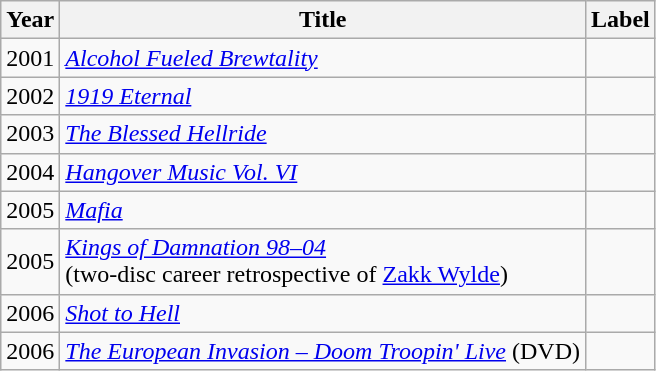<table class="wikitable">
<tr>
<th>Year</th>
<th>Title</th>
<th>Label</th>
</tr>
<tr>
<td>2001</td>
<td><em><a href='#'>Alcohol Fueled Brewtality</a></em></td>
<td></td>
</tr>
<tr>
<td>2002</td>
<td><em><a href='#'>1919 Eternal</a></em></td>
<td></td>
</tr>
<tr>
<td>2003</td>
<td><em><a href='#'>The Blessed Hellride</a></em></td>
<td></td>
</tr>
<tr>
<td>2004</td>
<td><em><a href='#'>Hangover Music Vol. VI</a></em></td>
<td></td>
</tr>
<tr>
<td>2005</td>
<td><em><a href='#'>Mafia</a></em></td>
<td></td>
</tr>
<tr>
<td>2005</td>
<td><em><a href='#'>Kings of Damnation 98–04</a></em><br>(two-disc career retrospective of <a href='#'>Zakk Wylde</a>)</td>
<td></td>
</tr>
<tr>
<td>2006</td>
<td><em><a href='#'>Shot to Hell</a></em></td>
<td></td>
</tr>
<tr>
<td>2006</td>
<td><em><a href='#'>The European Invasion – Doom Troopin' Live</a></em> (DVD)</td>
<td></td>
</tr>
</table>
